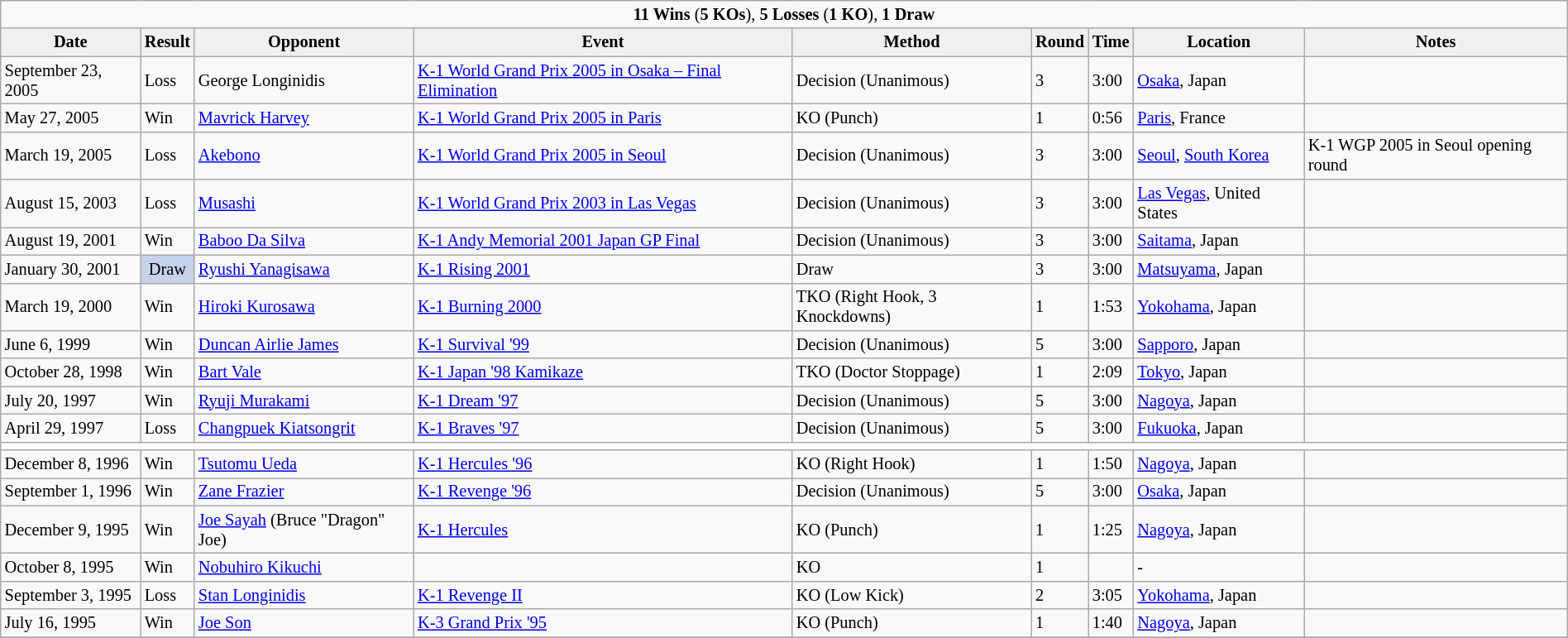<table class="wikitable" style="margin:0.5em auto; font-size:85%">
<tr>
<td style="text-align: center" colspan=9><strong>11 Wins</strong> (<strong>5 KOs</strong>), <strong>5 Losses</strong> (<strong>1 KO</strong>), <strong>1 Draw</strong></td>
</tr>
<tr>
<td align="center" style="border-style: none none solid solid; background: #f0f0f0"><strong>Date</strong></td>
<td align="center" style="border-style: none none solid solid; background: #f0f0f0"><strong>Result</strong></td>
<td align="center" style="border-style: none none solid solid; background: #f0f0f0"><strong>Opponent</strong></td>
<td align="center" style="border-style: none none solid solid; background: #f0f0f0"><strong>Event</strong></td>
<td align="center" style="border-style: none none solid solid; background: #f0f0f0"><strong>Method</strong></td>
<td align="center" style="border-style: none none solid solid; background: #f0f0f0"><strong>Round</strong></td>
<td align="center" style="border-style: none none solid solid; background: #f0f0f0"><strong>Time</strong></td>
<td align="center" style="border-style: none none solid solid; background: #f0f0f0"><strong>Location</strong></td>
<td align="center" style="border-style: none none solid solid; background: #f0f0f0"><strong>Notes</strong></td>
</tr>
<tr>
<td>September 23, 2005</td>
<td>Loss</td>
<td> George Longinidis</td>
<td><a href='#'>K-1 World Grand Prix 2005 in Osaka – Final Elimination</a></td>
<td>Decision (Unanimous)</td>
<td>3</td>
<td>3:00</td>
<td> <a href='#'>Osaka</a>, Japan</td>
<td></td>
</tr>
<tr>
<td>May 27, 2005</td>
<td>Win</td>
<td> <a href='#'>Mavrick Harvey</a></td>
<td><a href='#'>K-1 World Grand Prix 2005 in Paris</a></td>
<td>KO (Punch)</td>
<td>1</td>
<td>0:56</td>
<td> <a href='#'>Paris</a>, France</td>
<td></td>
</tr>
<tr>
<td>March 19, 2005</td>
<td>Loss</td>
<td> <a href='#'>Akebono</a></td>
<td><a href='#'>K-1 World Grand Prix 2005 in Seoul</a></td>
<td>Decision (Unanimous)</td>
<td>3</td>
<td>3:00</td>
<td> <a href='#'>Seoul</a>, <a href='#'>South Korea</a></td>
<td>K-1 WGP 2005 in Seoul opening round</td>
</tr>
<tr>
<td>August 15, 2003</td>
<td>Loss</td>
<td> <a href='#'>Musashi</a></td>
<td><a href='#'>K-1 World Grand Prix 2003 in Las Vegas</a></td>
<td>Decision (Unanimous)</td>
<td>3</td>
<td>3:00</td>
<td> <a href='#'>Las Vegas</a>, United States</td>
<td></td>
</tr>
<tr>
<td>August 19, 2001</td>
<td>Win</td>
<td> <a href='#'>Baboo Da Silva</a></td>
<td><a href='#'>K-1 Andy Memorial 2001 Japan GP Final</a></td>
<td>Decision (Unanimous)</td>
<td>3</td>
<td>3:00</td>
<td> <a href='#'>Saitama</a>, Japan</td>
<td></td>
</tr>
<tr>
<td>January 30, 2001</td>
<td style="background:#c5d2ea; text-align:center;">Draw</td>
<td> <a href='#'>Ryushi Yanagisawa</a></td>
<td><a href='#'>K-1 Rising 2001</a></td>
<td>Draw</td>
<td>3</td>
<td>3:00</td>
<td> <a href='#'>Matsuyama</a>, Japan</td>
<td></td>
</tr>
<tr>
<td>March 19, 2000</td>
<td>Win</td>
<td> <a href='#'>Hiroki Kurosawa</a></td>
<td><a href='#'>K-1 Burning 2000</a></td>
<td>TKO (Right Hook, 3 Knockdowns)</td>
<td>1</td>
<td>1:53</td>
<td> <a href='#'>Yokohama</a>, Japan</td>
<td></td>
</tr>
<tr>
<td>June 6, 1999</td>
<td>Win</td>
<td> <a href='#'>Duncan Airlie James</a></td>
<td><a href='#'>K-1 Survival '99</a></td>
<td>Decision (Unanimous)</td>
<td>5</td>
<td>3:00</td>
<td> <a href='#'>Sapporo</a>, Japan</td>
<td></td>
</tr>
<tr>
<td>October 28, 1998</td>
<td>Win</td>
<td> <a href='#'>Bart Vale</a></td>
<td><a href='#'>K-1 Japan '98 Kamikaze</a></td>
<td>TKO (Doctor Stoppage)</td>
<td>1</td>
<td>2:09</td>
<td> <a href='#'>Tokyo</a>, Japan</td>
<td></td>
</tr>
<tr>
<td>July 20, 1997</td>
<td>Win</td>
<td> <a href='#'>Ryuji Murakami</a></td>
<td><a href='#'>K-1 Dream '97</a></td>
<td>Decision (Unanimous)</td>
<td>5</td>
<td>3:00</td>
<td> <a href='#'>Nagoya</a>, Japan</td>
<td></td>
</tr>
<tr>
<td>April 29, 1997</td>
<td>Loss</td>
<td> <a href='#'>Changpuek Kiatsongrit</a></td>
<td><a href='#'>K-1 Braves '97</a></td>
<td>Decision (Unanimous)</td>
<td>5</td>
<td>3:00</td>
<td> <a href='#'>Fukuoka</a>, Japan</td>
<td></td>
</tr>
<tr>
<th style=background:white colspan=9></th>
</tr>
<tr>
<td>December 8, 1996</td>
<td>Win</td>
<td> <a href='#'>Tsutomu Ueda</a></td>
<td><a href='#'>K-1 Hercules '96</a></td>
<td>KO (Right Hook)</td>
<td>1</td>
<td>1:50</td>
<td> <a href='#'>Nagoya</a>, Japan</td>
<td></td>
</tr>
<tr>
<td>September 1, 1996</td>
<td>Win</td>
<td> <a href='#'>Zane Frazier</a></td>
<td><a href='#'>K-1 Revenge '96</a></td>
<td>Decision (Unanimous)</td>
<td>5</td>
<td>3:00</td>
<td> <a href='#'>Osaka</a>, Japan</td>
<td></td>
</tr>
<tr>
<td>December 9, 1995</td>
<td>Win</td>
<td> <a href='#'>Joe Sayah</a> (Bruce "Dragon" Joe)</td>
<td><a href='#'>K-1 Hercules</a></td>
<td>KO (Punch)</td>
<td>1</td>
<td>1:25</td>
<td> <a href='#'>Nagoya</a>, Japan</td>
<td></td>
</tr>
<tr>
<td>October 8, 1995</td>
<td>Win</td>
<td> <a href='#'>Nobuhiro Kikuchi</a></td>
<td></td>
<td>KO</td>
<td>1</td>
<td></td>
<td>-</td>
<td></td>
</tr>
<tr>
<td>September 3, 1995</td>
<td>Loss</td>
<td> <a href='#'>Stan Longinidis</a></td>
<td><a href='#'>K-1 Revenge II</a></td>
<td>KO (Low Kick)</td>
<td>2</td>
<td>3:05</td>
<td> <a href='#'>Yokohama</a>, Japan</td>
<td></td>
</tr>
<tr>
<td>July 16, 1995</td>
<td>Win</td>
<td> <a href='#'>Joe Son</a></td>
<td><a href='#'>K-3 Grand Prix '95</a></td>
<td>KO (Punch)</td>
<td>1</td>
<td>1:40</td>
<td> <a href='#'>Nagoya</a>, Japan</td>
<td></td>
</tr>
<tr>
</tr>
</table>
